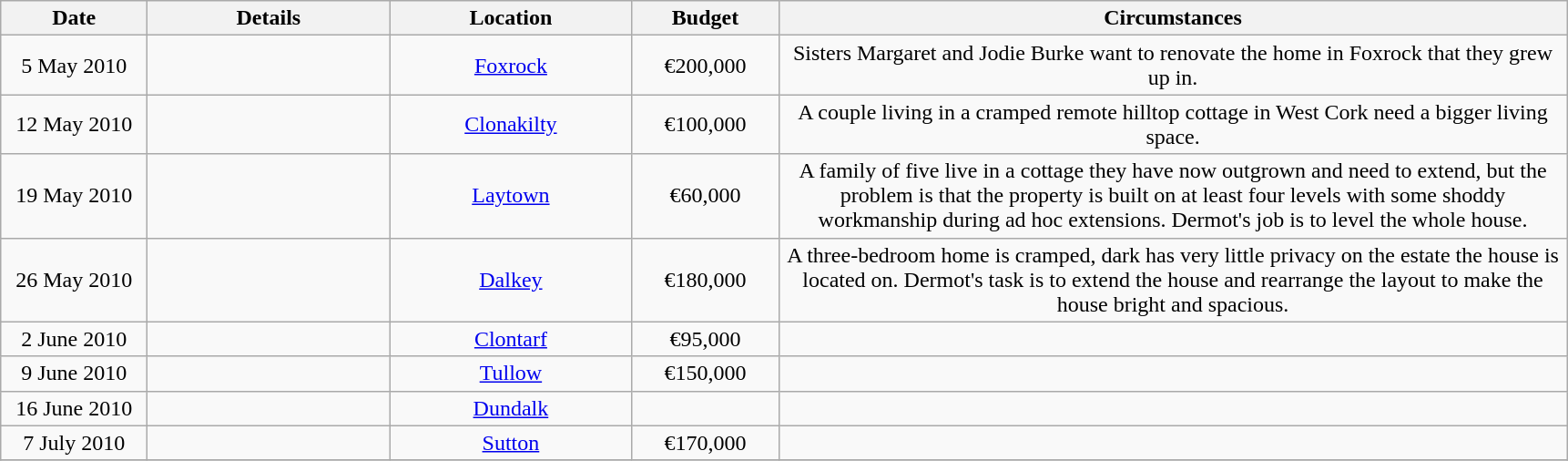<table class="wikitable">
<tr>
<th width="100" rowspan="1">Date</th>
<th width="170" rowspan="1">Details</th>
<th width="170" rowspan="1">Location</th>
<th width="100" rowspan="1">Budget</th>
<th width="570" rowspan="1">Circumstances</th>
</tr>
<tr>
<td style="text-align: center;">5 May 2010</td>
<td style="text-align: center;"> </td>
<td style="text-align: center;"><a href='#'>Foxrock</a></td>
<td style="text-align: center;">€200,000</td>
<td style="text-align: center;">Sisters Margaret and Jodie Burke want to renovate the home in Foxrock that they grew up in.</td>
</tr>
<tr>
<td style="text-align: center;">12 May 2010</td>
<td style="text-align: center;"> </td>
<td style="text-align: center;"><a href='#'>Clonakilty</a></td>
<td style="text-align: center;">€100,000</td>
<td style="text-align: center;">A couple living in a cramped remote hilltop cottage in West Cork need a bigger living space.</td>
</tr>
<tr>
<td style="text-align: center;">19 May 2010</td>
<td style="text-align: center;"> </td>
<td style="text-align: center;"><a href='#'>Laytown</a></td>
<td style="text-align: center;">€60,000</td>
<td style="text-align: center;">A family of five live in a cottage they have now outgrown and need to extend, but the problem is that the property is built on at least four levels with some shoddy workmanship during ad hoc extensions.  Dermot's job is to level the whole house.</td>
</tr>
<tr>
<td style="text-align: center;">26 May 2010</td>
<td style="text-align: center;"> </td>
<td style="text-align: center;"><a href='#'>Dalkey</a></td>
<td style="text-align: center;">€180,000</td>
<td style="text-align: center;">A three-bedroom home is cramped, dark has very little privacy on the estate the house is located on. Dermot's task is to extend the house and rearrange the layout to make the house bright and spacious.</td>
</tr>
<tr>
<td style="text-align: center;">2 June 2010</td>
<td style="text-align: center;"> </td>
<td style="text-align: center;"><a href='#'>Clontarf</a></td>
<td style="text-align: center;">€95,000</td>
<td style="text-align: center;"></td>
</tr>
<tr>
<td style="text-align: center;">9 June 2010</td>
<td style="text-align: center;"> </td>
<td style="text-align: center;"><a href='#'>Tullow</a></td>
<td style="text-align: center;">€150,000</td>
<td style="text-align: center;"></td>
</tr>
<tr>
<td style="text-align: center;">16 June 2010</td>
<td style="text-align: center;"> </td>
<td style="text-align: center;"><a href='#'>Dundalk</a></td>
<td style="text-align: center;"></td>
<td style="text-align: center;"></td>
</tr>
<tr>
<td style="text-align: center;">7 July 2010</td>
<td style="text-align: center;"> </td>
<td style="text-align: center;"><a href='#'>Sutton</a></td>
<td style="text-align: center;">€170,000</td>
<td style="text-align: center;"></td>
</tr>
<tr>
</tr>
</table>
